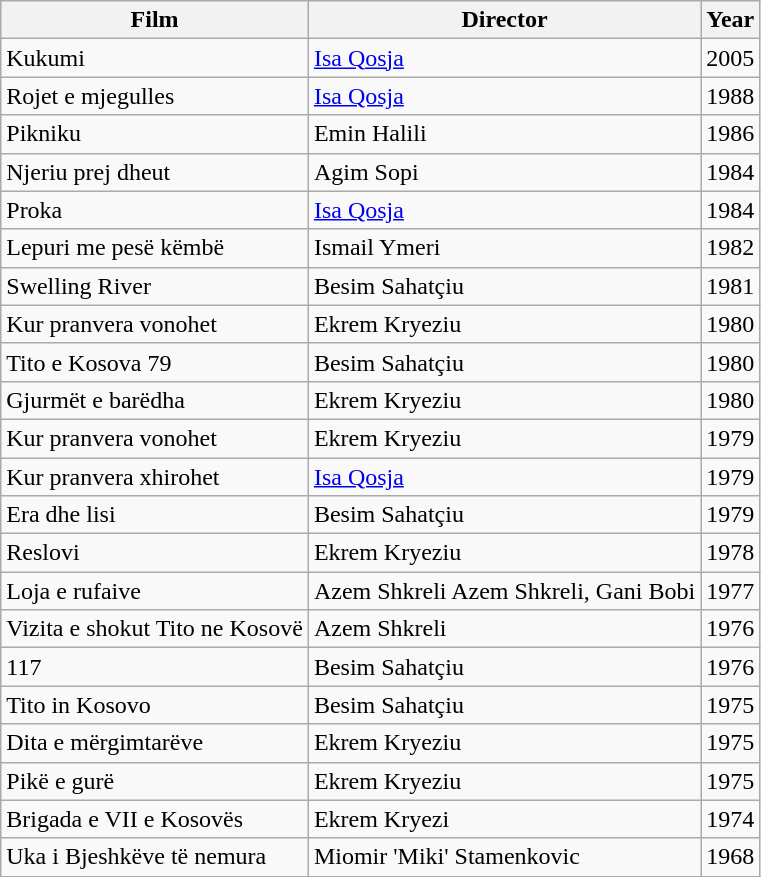<table class="wikitable">
<tr>
<th>Film</th>
<th>Director</th>
<th>Year</th>
</tr>
<tr>
<td>Kukumi</td>
<td><a href='#'>Isa Qosja</a></td>
<td>2005</td>
</tr>
<tr>
<td>Rojet e mjegulles</td>
<td><a href='#'>Isa Qosja</a></td>
<td>1988</td>
</tr>
<tr>
<td>Pikniku</td>
<td>Emin Halili</td>
<td>1986</td>
</tr>
<tr>
<td>Njeriu prej dheut</td>
<td>Agim Sopi</td>
<td>1984</td>
</tr>
<tr>
<td>Proka</td>
<td><a href='#'>Isa Qosja</a></td>
<td>1984</td>
</tr>
<tr>
<td>Lepuri me pesë këmbë</td>
<td>Ismail Ymeri</td>
<td>1982</td>
</tr>
<tr>
<td>Swelling River</td>
<td>Besim Sahatçiu</td>
<td>1981</td>
</tr>
<tr>
<td>Kur pranvera vonohet</td>
<td>Ekrem Kryeziu</td>
<td>1980</td>
</tr>
<tr>
<td>Tito e Kosova 79</td>
<td>Besim Sahatçiu</td>
<td>1980</td>
</tr>
<tr>
<td>Gjurmët e barëdha</td>
<td>Ekrem Kryeziu</td>
<td>1980</td>
</tr>
<tr>
<td>Kur pranvera vonohet</td>
<td>Ekrem Kryeziu</td>
<td>1979</td>
</tr>
<tr>
<td>Kur pranvera xhirohet</td>
<td><a href='#'>Isa Qosja</a></td>
<td>1979</td>
</tr>
<tr>
<td>Era dhe lisi</td>
<td>Besim Sahatçiu</td>
<td>1979</td>
</tr>
<tr>
<td>Reslovi</td>
<td>Ekrem Kryeziu</td>
<td>1978</td>
</tr>
<tr>
<td>Loja e rufaive</td>
<td>Azem Shkreli Azem Shkreli, Gani Bobi</td>
<td>1977</td>
</tr>
<tr>
<td>Vizita e shokut Tito ne Kosovë</td>
<td>Azem Shkreli</td>
<td>1976</td>
</tr>
<tr>
<td>117</td>
<td>Besim Sahatçiu</td>
<td>1976</td>
</tr>
<tr>
<td>Tito in Kosovo</td>
<td>Besim Sahatçiu</td>
<td>1975</td>
</tr>
<tr>
<td>Dita e mërgimtarëve</td>
<td>Ekrem Kryeziu</td>
<td>1975</td>
</tr>
<tr>
<td>Pikë e gurë</td>
<td>Ekrem Kryeziu</td>
<td>1975</td>
</tr>
<tr>
<td>Brigada e VII e Kosovës</td>
<td>Ekrem Kryezi</td>
<td>1974</td>
</tr>
<tr>
<td>Uka i Bjeshkëve të nemura</td>
<td>Miomir 'Miki' Stamenkovic</td>
<td>1968</td>
</tr>
</table>
